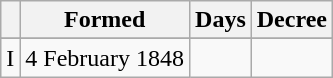<table class="wikitable" style="text-align:center;">
<tr>
<th></th>
<th>Formed</th>
<th>Days</th>
<th>Decree</th>
</tr>
<tr>
</tr>
<tr>
<td>I</td>
<td>4 February 1848</td>
<td></td>
<td></td>
</tr>
</table>
